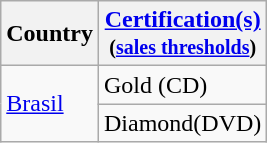<table class="wikitable" border="1">
<tr>
<th>Country</th>
<th><a href='#'>Certification(s)</a><br><small>(<a href='#'>sales thresholds</a>)</small></th>
</tr>
<tr>
<td rowspan=2><a href='#'>Brasil</a></td>
<td>Gold (CD)</td>
</tr>
<tr>
<td>Diamond(DVD)</td>
</tr>
</table>
